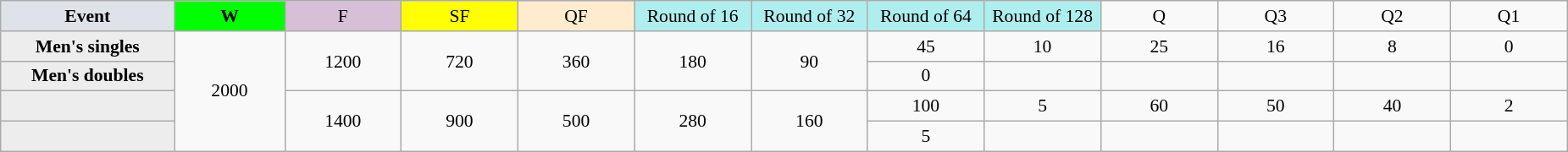<table class="wikitable" style="font-size:90%;text-align:center">
<tr>
<td style="width:130px; background:#dfe2e9;"><strong>Event</strong></td>
<td style="width:80px; background:lime;"><strong>W</strong></td>
<td style="width:85px; background:thistle;">F</td>
<td style="width:85px; background:#ff0;">SF</td>
<td style="width:85px; background:#ffebcd;">QF</td>
<td style="width:85px; background:#afeeee;">Round of 16</td>
<td style="width:85px; background:#afeeee;">Round of 32</td>
<td style="width:85px; background:#afeeee;">Round of 64</td>
<td style="width:85px; background:#afeeee;">Round of 128</td>
<td style="width:85px;">Q</td>
<td style="width:85px;">Q3</td>
<td style="width:85px;">Q2</td>
<td style="width:85px;">Q1</td>
</tr>
<tr>
<th style="background:#ededed;">Men's singles</th>
<td rowspan="4">2000</td>
<td rowspan="2">1200</td>
<td rowspan="2">720</td>
<td rowspan="2">360</td>
<td rowspan="2">180</td>
<td rowspan="2">90</td>
<td>45</td>
<td>10</td>
<td>25</td>
<td>16</td>
<td>8</td>
<td>0</td>
</tr>
<tr>
<th style="background:#ededed;">Men's doubles</th>
<td>0</td>
<td></td>
<td></td>
<td></td>
<td></td>
<td></td>
</tr>
<tr>
<th style="background:#ededed;"></th>
<td rowspan="2">1400</td>
<td rowspan="2">900</td>
<td rowspan="2">500</td>
<td rowspan="2">280</td>
<td rowspan="2">160</td>
<td>100</td>
<td>5</td>
<td>60</td>
<td>50</td>
<td>40</td>
<td>2</td>
</tr>
<tr>
<th style="background:#ededed;"></th>
<td>5</td>
<td></td>
<td></td>
<td></td>
<td></td>
<td></td>
</tr>
</table>
